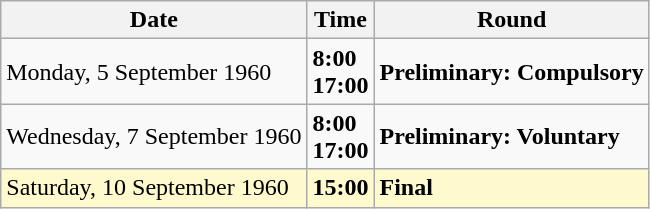<table class="wikitable">
<tr>
<th>Date</th>
<th>Time</th>
<th>Round</th>
</tr>
<tr>
<td>Monday, 5 September 1960</td>
<td><strong>8:00</strong><br><strong>17:00</strong></td>
<td><strong>Preliminary: Compulsory</strong></td>
</tr>
<tr>
<td>Wednesday, 7 September 1960</td>
<td><strong>8:00</strong><br><strong>17:00</strong></td>
<td><strong>Preliminary: Voluntary</strong></td>
</tr>
<tr style=background:lemonchiffon>
<td>Saturday, 10 September 1960</td>
<td><strong>15:00</strong></td>
<td><strong>Final</strong></td>
</tr>
</table>
